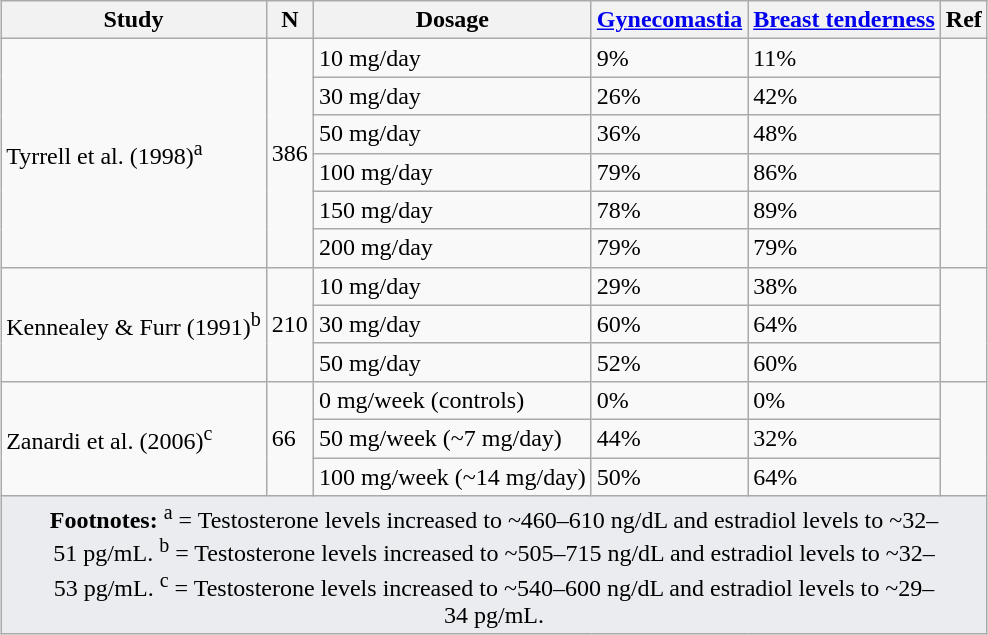<table class="wikitable floatright" style="margin: 1em auto;">
<tr>
<th>Study</th>
<th>N</th>
<th>Dosage</th>
<th><a href='#'>Gynecomastia</a></th>
<th><a href='#'>Breast tenderness</a></th>
<th>Ref</th>
</tr>
<tr>
<td rowspan="6">Tyrrell et al. (1998)<sup>a</sup></td>
<td rowspan="6">386</td>
<td>10 mg/day</td>
<td>9%</td>
<td>11%</td>
<td rowspan="6"></td>
</tr>
<tr>
<td>30 mg/day</td>
<td>26%</td>
<td>42%</td>
</tr>
<tr>
<td>50 mg/day</td>
<td>36%</td>
<td>48%</td>
</tr>
<tr>
<td>100 mg/day</td>
<td>79%</td>
<td>86%</td>
</tr>
<tr>
<td>150 mg/day</td>
<td>78%</td>
<td>89%</td>
</tr>
<tr>
<td>200 mg/day</td>
<td>79%</td>
<td>79%</td>
</tr>
<tr>
<td rowspan="3">Kennealey & Furr (1991)<sup>b</sup></td>
<td rowspan="3">210</td>
<td>10 mg/day</td>
<td>29%</td>
<td>38%</td>
<td rowspan="3"></td>
</tr>
<tr>
<td>30 mg/day</td>
<td>60%</td>
<td>64%</td>
</tr>
<tr>
<td>50 mg/day</td>
<td>52%</td>
<td>60%</td>
</tr>
<tr>
<td rowspan="3">Zanardi et al. (2006)<sup>c</sup></td>
<td rowspan="3">66</td>
<td>0 mg/week (controls)</td>
<td>0%</td>
<td>0%</td>
<td rowspan="3"></td>
</tr>
<tr>
<td>50 mg/week (~7 mg/day)</td>
<td>44%</td>
<td>32%</td>
</tr>
<tr>
<td>100 mg/week (~14 mg/day)</td>
<td>50%</td>
<td>64%</td>
</tr>
<tr class="sortbottom">
<td colspan="6" style="width: 1px; background-color:#eaecf0; text-align: center;"><strong>Footnotes:</strong> <sup>a</sup> = Testosterone levels increased to ~460–610 ng/dL and estradiol levels to ~32–51 pg/mL. <sup>b</sup> = Testosterone levels increased to ~505–715 ng/dL and estradiol levels to ~32–53 pg/mL. <sup>c</sup> = Testosterone levels increased to ~540–600 ng/dL and estradiol levels to ~29–34 pg/mL.</td>
</tr>
</table>
